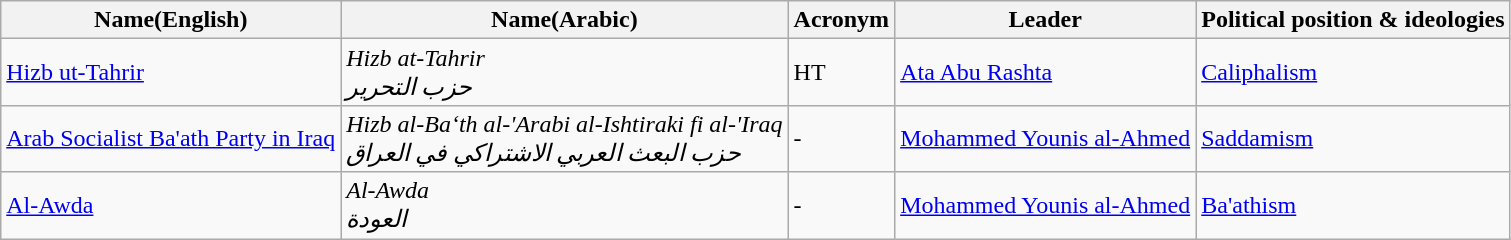<table class="wikitable">
<tr>
<th>Name(English)</th>
<th>Name(Arabic)</th>
<th>Acronym</th>
<th>Leader</th>
<th>Political position & ideologies</th>
</tr>
<tr>
<td><a href='#'>Hizb ut-Tahrir</a></td>
<td><em>Hizb at-Tahrir</em><br><em><span>حزب التحرير</span></em></td>
<td>HT</td>
<td><a href='#'>Ata Abu Rashta</a></td>
<td><a href='#'>Caliphalism</a></td>
</tr>
<tr>
<td><a href='#'>Arab Socialist Ba'ath Party in Iraq</a></td>
<td><em>Hizb al-Ba‘th al-'Arabi al-Ishtiraki fi al-'Iraq</em><br><em><span>حزب البعث العربي الاشتراكي في العراق</span></em></td>
<td>-</td>
<td><a href='#'>Mohammed Younis al-Ahmed</a></td>
<td><a href='#'>Saddamism</a></td>
</tr>
<tr>
<td><a href='#'>Al-Awda</a></td>
<td><em>Al-Awda</em><br><em><span>العودة</span></em></td>
<td>-</td>
<td><a href='#'>Mohammed Younis al-Ahmed</a></td>
<td><a href='#'>Ba'athism</a></td>
</tr>
</table>
